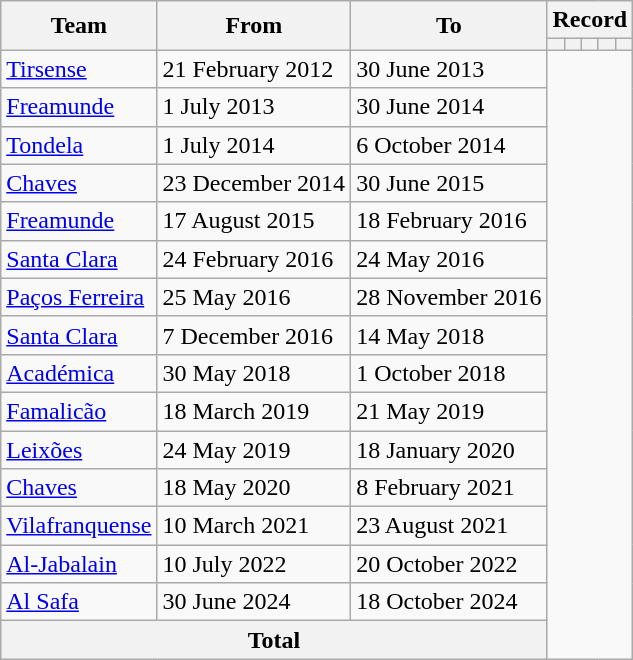<table class="wikitable" style="text-align:center">
<tr>
<th rowspan="2">Team</th>
<th rowspan="2">From</th>
<th rowspan="2">To</th>
<th colspan="5">Record</th>
</tr>
<tr>
<th></th>
<th></th>
<th></th>
<th></th>
<th></th>
</tr>
<tr>
<td align=left><a href='#'>Tirsense</a></td>
<td align=left>21 February 2012</td>
<td align=left>30 June 2013<br></td>
</tr>
<tr>
<td align=left><a href='#'>Freamunde</a></td>
<td align=left>1 July 2013</td>
<td align=left>30 June 2014<br></td>
</tr>
<tr>
<td align=left><a href='#'>Tondela</a></td>
<td align=left>1 July 2014</td>
<td align=left>6 October 2014<br></td>
</tr>
<tr>
<td align=left><a href='#'>Chaves</a></td>
<td align=left>23 December 2014</td>
<td align=left>30 June 2015<br></td>
</tr>
<tr>
<td align=left><a href='#'>Freamunde</a></td>
<td align=left>17 August 2015</td>
<td align=left>18 February 2016<br></td>
</tr>
<tr>
<td align=left><a href='#'>Santa Clara</a></td>
<td align=left>24 February 2016</td>
<td align=left>24 May 2016<br></td>
</tr>
<tr>
<td align=left><a href='#'>Paços Ferreira</a></td>
<td align=left>25 May 2016</td>
<td align=left>28 November 2016<br></td>
</tr>
<tr>
<td align=left><a href='#'>Santa Clara</a></td>
<td align=left>7 December 2016</td>
<td align=left>14 May 2018<br></td>
</tr>
<tr>
<td align=left><a href='#'>Académica</a></td>
<td align=left>30 May 2018</td>
<td align=left>1 October 2018<br></td>
</tr>
<tr>
<td align=left><a href='#'>Famalicão</a></td>
<td align=left>18 March 2019</td>
<td align=left>21 May 2019<br></td>
</tr>
<tr>
<td align=left><a href='#'>Leixões</a></td>
<td align=left>24 May 2019</td>
<td align=left>18 January 2020<br></td>
</tr>
<tr>
<td align=left><a href='#'>Chaves</a></td>
<td align=left>18 May 2020</td>
<td align=left>8 February 2021<br></td>
</tr>
<tr>
<td align=left><a href='#'>Vilafranquense</a></td>
<td align=left>10 March 2021</td>
<td align=left>23 August 2021<br></td>
</tr>
<tr>
<td align=left><a href='#'>Al-Jabalain</a></td>
<td align=left>10 July 2022</td>
<td align=left>20 October 2022<br></td>
</tr>
<tr>
<td align=left><a href='#'>Al Safa</a></td>
<td align=left>30 June 2024</td>
<td align=left>18 October 2024<br></td>
</tr>
<tr>
<th colspan="3">Total<br></th>
</tr>
</table>
